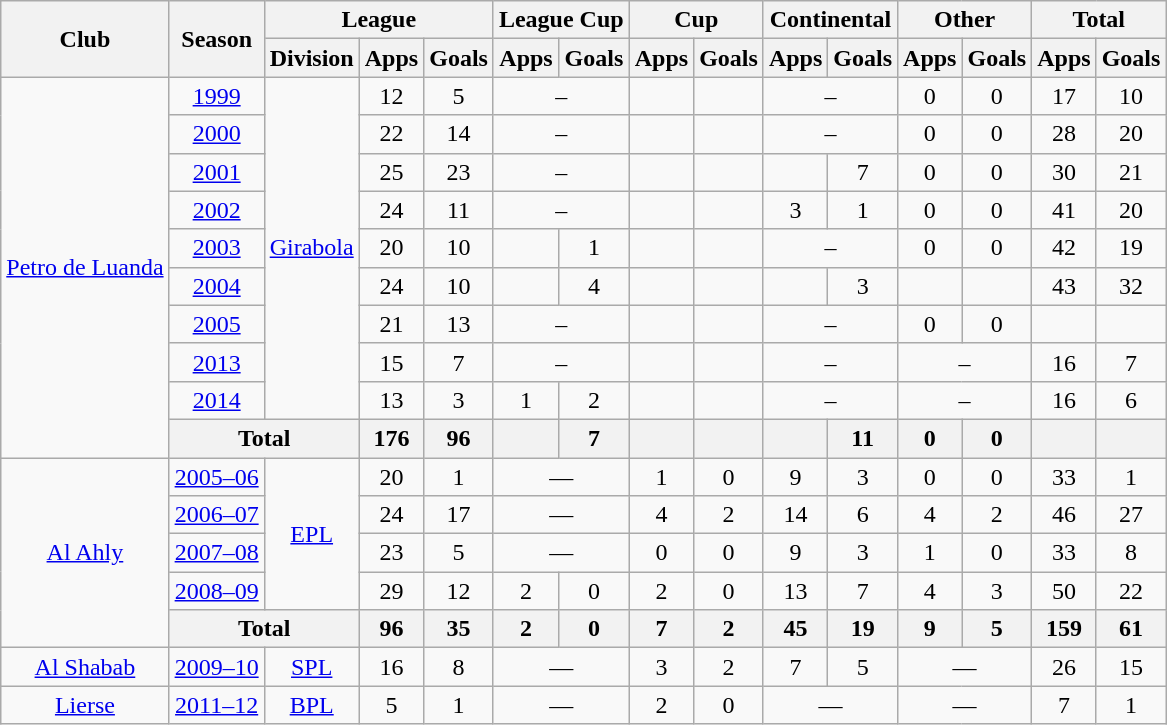<table class="wikitable" style="text-align:center">
<tr>
<th rowspan="2">Club</th>
<th rowspan="2">Season</th>
<th colspan="3">League</th>
<th colspan="2">League Cup</th>
<th colspan="2">Cup</th>
<th colspan="2">Continental</th>
<th colspan="2">Other</th>
<th colspan="2">Total</th>
</tr>
<tr>
<th>Division</th>
<th>Apps</th>
<th>Goals</th>
<th>Apps</th>
<th>Goals</th>
<th>Apps</th>
<th>Goals</th>
<th>Apps</th>
<th>Goals</th>
<th>Apps</th>
<th>Goals</th>
<th>Apps</th>
<th>Goals</th>
</tr>
<tr>
<td rowspan="10"><a href='#'>Petro de Luanda</a></td>
<td><a href='#'>1999</a></td>
<td rowspan="9"><a href='#'>Girabola</a></td>
<td>12</td>
<td>5</td>
<td colspan="2">–</td>
<td></td>
<td></td>
<td colspan="2">–</td>
<td>0</td>
<td>0</td>
<td>17</td>
<td>10</td>
</tr>
<tr>
<td><a href='#'>2000</a></td>
<td>22</td>
<td>14</td>
<td colspan="2">–</td>
<td></td>
<td></td>
<td colspan="2">–</td>
<td>0</td>
<td>0</td>
<td>28</td>
<td>20</td>
</tr>
<tr>
<td><a href='#'>2001</a></td>
<td>25</td>
<td>23</td>
<td colspan="2">–</td>
<td></td>
<td></td>
<td></td>
<td>7</td>
<td>0</td>
<td>0</td>
<td>30</td>
<td>21</td>
</tr>
<tr>
<td><a href='#'>2002</a></td>
<td>24</td>
<td>11</td>
<td colspan="2">–</td>
<td></td>
<td></td>
<td>3</td>
<td>1</td>
<td>0</td>
<td>0</td>
<td>41</td>
<td>20</td>
</tr>
<tr>
<td><a href='#'>2003</a></td>
<td>20</td>
<td>10</td>
<td></td>
<td>1</td>
<td></td>
<td></td>
<td colspan="2">–</td>
<td>0</td>
<td>0</td>
<td>42</td>
<td>19</td>
</tr>
<tr>
<td><a href='#'>2004</a></td>
<td>24</td>
<td>10</td>
<td></td>
<td>4</td>
<td></td>
<td></td>
<td></td>
<td>3</td>
<td></td>
<td></td>
<td>43</td>
<td>32</td>
</tr>
<tr>
<td><a href='#'>2005</a></td>
<td>21</td>
<td>13</td>
<td colspan="2">–</td>
<td></td>
<td></td>
<td colspan="2">–</td>
<td>0</td>
<td>0</td>
<td></td>
<td></td>
</tr>
<tr>
<td><a href='#'>2013</a></td>
<td>15</td>
<td>7</td>
<td colspan="2">–</td>
<td></td>
<td></td>
<td colspan="2">–</td>
<td colspan="2">–</td>
<td>16</td>
<td>7</td>
</tr>
<tr>
<td><a href='#'>2014</a></td>
<td>13</td>
<td>3</td>
<td>1</td>
<td>2</td>
<td></td>
<td></td>
<td colspan="2">–</td>
<td colspan="2">–</td>
<td>16</td>
<td>6</td>
</tr>
<tr>
<th colspan="2">Total</th>
<th>176</th>
<th>96</th>
<th></th>
<th>7</th>
<th></th>
<th></th>
<th></th>
<th>11</th>
<th>0</th>
<th>0</th>
<th></th>
<th></th>
</tr>
<tr>
<td rowspan="5"><a href='#'>Al Ahly</a></td>
<td><a href='#'>2005–06</a></td>
<td rowspan="4"><a href='#'>EPL</a></td>
<td>20</td>
<td>1</td>
<td colspan=2>—</td>
<td>1</td>
<td>0</td>
<td>9</td>
<td>3</td>
<td>0</td>
<td>0</td>
<td>33</td>
<td>1</td>
</tr>
<tr>
<td><a href='#'>2006–07</a></td>
<td>24</td>
<td>17</td>
<td colspan=2>—</td>
<td>4</td>
<td>2</td>
<td>14</td>
<td>6</td>
<td>4</td>
<td>2</td>
<td>46</td>
<td>27</td>
</tr>
<tr>
<td><a href='#'>2007–08</a></td>
<td>23</td>
<td>5</td>
<td colspan=2>—</td>
<td>0</td>
<td>0</td>
<td>9</td>
<td>3</td>
<td>1</td>
<td>0</td>
<td>33</td>
<td>8</td>
</tr>
<tr>
<td><a href='#'>2008–09</a></td>
<td>29</td>
<td>12</td>
<td>2</td>
<td>0</td>
<td>2</td>
<td>0</td>
<td>13</td>
<td>7</td>
<td>4</td>
<td>3</td>
<td>50</td>
<td>22</td>
</tr>
<tr>
<th colspan="2">Total</th>
<th>96</th>
<th>35</th>
<th>2</th>
<th>0</th>
<th>7</th>
<th>2</th>
<th>45</th>
<th>19</th>
<th>9</th>
<th>5</th>
<th>159</th>
<th>61</th>
</tr>
<tr>
<td><a href='#'>Al Shabab</a></td>
<td><a href='#'>2009–10</a></td>
<td><a href='#'>SPL</a></td>
<td>16</td>
<td>8</td>
<td colspan="2">—</td>
<td>3</td>
<td>2</td>
<td>7</td>
<td>5</td>
<td colspan="2">—</td>
<td>26</td>
<td>15</td>
</tr>
<tr>
<td><a href='#'>Lierse</a></td>
<td><a href='#'>2011–12</a></td>
<td><a href='#'>BPL</a></td>
<td>5</td>
<td>1</td>
<td colspan="2">—</td>
<td>2</td>
<td>0</td>
<td colspan="2">—</td>
<td colspan="2">—</td>
<td>7</td>
<td>1</td>
</tr>
</table>
